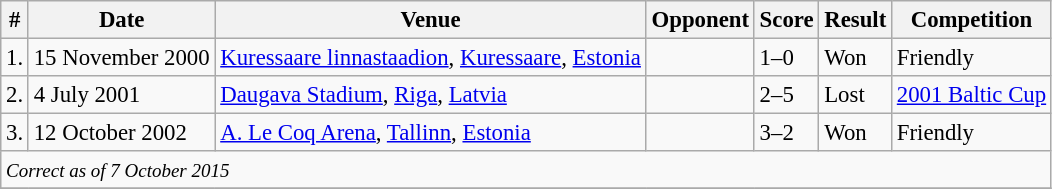<table class="wikitable" style="font-size:95%;">
<tr>
<th>#</th>
<th>Date</th>
<th>Venue</th>
<th>Opponent</th>
<th>Score</th>
<th>Result</th>
<th>Competition</th>
</tr>
<tr>
<td>1.</td>
<td>15 November 2000</td>
<td><a href='#'>Kuressaare linnastaadion</a>, <a href='#'>Kuressaare</a>, <a href='#'>Estonia</a></td>
<td></td>
<td>1–0</td>
<td>Won</td>
<td>Friendly</td>
</tr>
<tr>
<td>2.</td>
<td>4 July 2001</td>
<td><a href='#'>Daugava Stadium</a>, <a href='#'>Riga</a>, <a href='#'>Latvia</a></td>
<td></td>
<td>2–5</td>
<td>Lost</td>
<td><a href='#'>2001 Baltic Cup</a></td>
</tr>
<tr>
<td>3.</td>
<td>12 October 2002</td>
<td><a href='#'>A. Le Coq Arena</a>, <a href='#'>Tallinn</a>, <a href='#'>Estonia</a></td>
<td></td>
<td>3–2</td>
<td>Won</td>
<td>Friendly</td>
</tr>
<tr>
<td colspan="12"><small><em>Correct as of 7 October 2015</em></small></td>
</tr>
<tr>
</tr>
</table>
